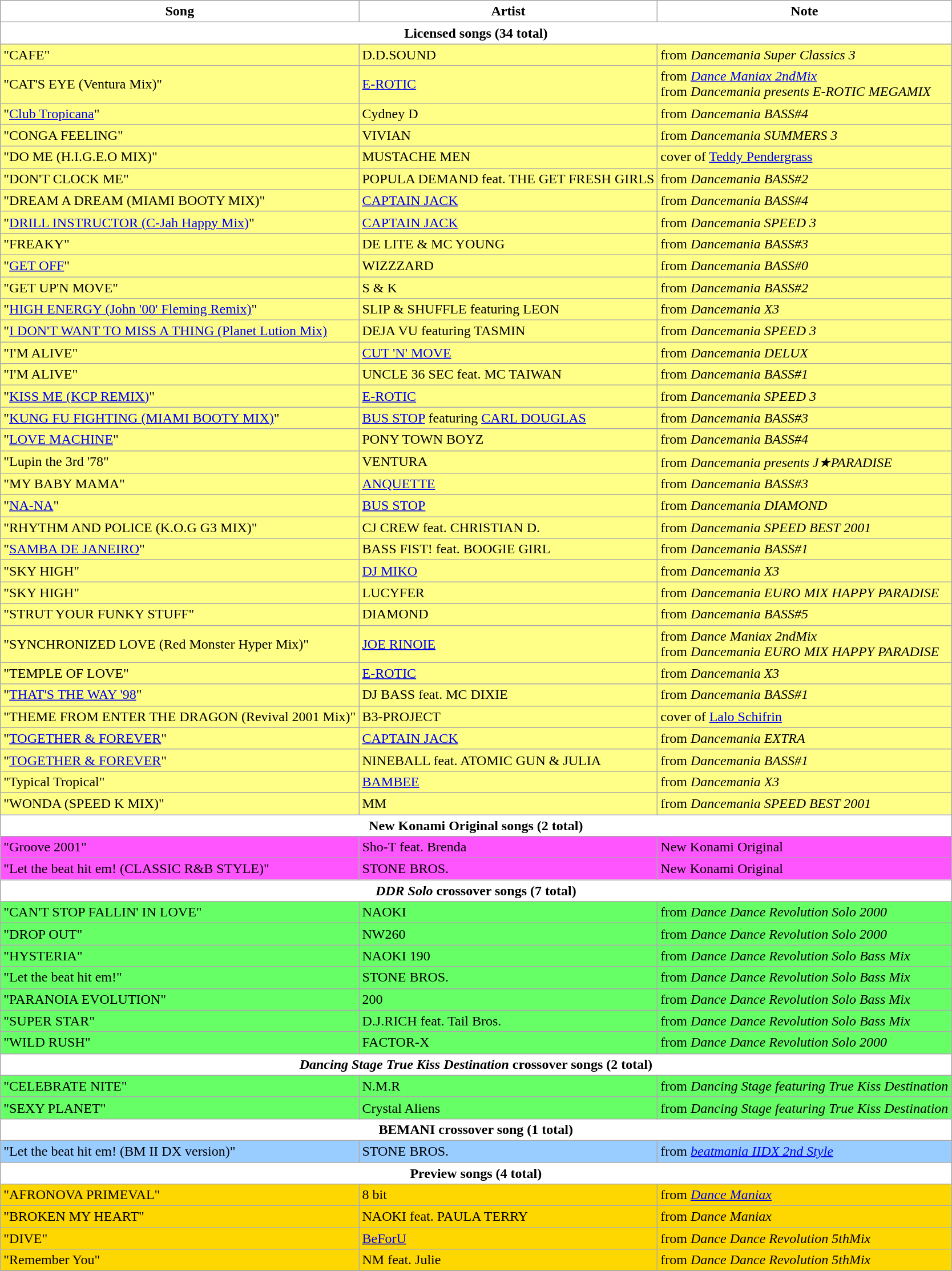<table class="wikitable">
<tr>
<th style="background:#fff;">Song</th>
<th style="background:#fff;">Artist</th>
<th style="background:#fff;">Note</th>
</tr>
<tr>
<th colspan="3" style="background:#ffffff;">Licensed songs (34 total)</th>
</tr>
<tr style="background:#ffff88;">
<td>"CAFE"</td>
<td>D.D.SOUND</td>
<td>from <em>Dancemania Super Classics 3</em></td>
</tr>
<tr style="background:#ffff88;">
<td>"CAT'S EYE (Ventura Mix)"</td>
<td><a href='#'>E-ROTIC</a></td>
<td>from <em><a href='#'>Dance Maniax 2ndMix</a></em><br>from <em>Dancemania presents E-ROTIC MEGAMIX</em></td>
</tr>
<tr style="background:#ffff88;">
<td>"<a href='#'>Club Tropicana</a>"</td>
<td>Cydney D</td>
<td>from <em>Dancemania BASS#4</em></td>
</tr>
<tr style="background:#ffff88;">
<td>"CONGA FEELING"</td>
<td>VIVIAN</td>
<td>from <em>Dancemania SUMMERS 3</em></td>
</tr>
<tr style="background:#ffff88;">
<td>"DO ME (H.I.G.E.O MIX)"</td>
<td>MUSTACHE MEN</td>
<td>cover of <a href='#'>Teddy Pendergrass</a></td>
</tr>
<tr style="background:#ffff88;">
<td>"DON'T CLOCK ME"</td>
<td>POPULA DEMAND feat. THE GET FRESH GIRLS</td>
<td>from <em>Dancemania BASS#2</em></td>
</tr>
<tr style="background:#ffff88;">
<td>"DREAM A DREAM (MIAMI BOOTY MIX)"</td>
<td><a href='#'>CAPTAIN JACK</a></td>
<td>from <em>Dancemania BASS#4</em></td>
</tr>
<tr style="background:#ffff88;">
<td>"<a href='#'>DRILL INSTRUCTOR (C-Jah Happy Mix)</a>"</td>
<td><a href='#'>CAPTAIN JACK</a></td>
<td>from <em>Dancemania SPEED 3</em></td>
</tr>
<tr style="background:#ffff88;">
<td>"FREAKY"</td>
<td>DE LITE & MC YOUNG</td>
<td>from <em>Dancemania BASS#3</em></td>
</tr>
<tr style="background:#ffff88;">
<td>"<a href='#'>GET OFF</a>"</td>
<td>WIZZZARD</td>
<td>from <em>Dancemania BASS#0</em></td>
</tr>
<tr style="background:#ffff88;">
<td>"GET UP'N MOVE"</td>
<td>S & K</td>
<td>from <em>Dancemania BASS#2</em></td>
</tr>
<tr style="background:#ffff88;">
<td>"<a href='#'>HIGH ENERGY (John '00' Fleming Remix)</a>"</td>
<td>SLIP & SHUFFLE featuring LEON</td>
<td>from <em>Dancemania X3</em></td>
</tr>
<tr style="background:#ffff88;">
<td>"<a href='#'>I DON'T WANT TO MISS A THING (Planet Lution Mix)</a></td>
<td>DEJA VU featuring TASMIN</td>
<td>from <em>Dancemania SPEED 3</em></td>
</tr>
<tr style="background:#ffff88;">
<td>"I'M ALIVE" </td>
<td><a href='#'>CUT 'N' MOVE</a></td>
<td>from <em>Dancemania DELUX</em></td>
</tr>
<tr style="background:#ffff88;">
<td>"I'M ALIVE"</td>
<td>UNCLE 36 SEC feat. MC TAIWAN</td>
<td>from <em>Dancemania BASS#1</em></td>
</tr>
<tr style="background:#ffff88;">
<td>"<a href='#'>KISS ME (KCP REMIX)</a>"</td>
<td><a href='#'>E-ROTIC</a></td>
<td>from <em>Dancemania SPEED 3</em></td>
</tr>
<tr style="background:#ffff88;">
<td>"<a href='#'>KUNG FU FIGHTING (MIAMI BOOTY MIX)</a>"</td>
<td><a href='#'>BUS STOP</a> featuring <a href='#'>CARL DOUGLAS</a></td>
<td>from <em>Dancemania BASS#3</em></td>
</tr>
<tr style="background:#ffff88;">
<td>"<a href='#'>LOVE MACHINE</a>"</td>
<td>PONY TOWN BOYZ</td>
<td>from <em>Dancemania BASS#4</em></td>
</tr>
<tr style="background:#ffff88;">
<td>"Lupin the 3rd '78"</td>
<td>VENTURA</td>
<td>from <em>Dancemania presents J★PARADISE</em></td>
</tr>
<tr style="background:#ffff88;">
<td>"MY BABY MAMA"</td>
<td><a href='#'>ANQUETTE</a></td>
<td>from <em>Dancemania BASS#3</em></td>
</tr>
<tr style="background:#ffff88;">
<td>"<a href='#'>NA-NA</a>"</td>
<td><a href='#'>BUS STOP</a></td>
<td>from <em>Dancemania DIAMOND</em></td>
</tr>
<tr style="background:#ffff88;">
<td>"RHYTHM AND POLICE (K.O.G G3 MIX)"</td>
<td>CJ CREW feat. CHRISTIAN D.</td>
<td>from <em>Dancemania SPEED BEST 2001</em></td>
</tr>
<tr style="background:#ffff88;">
<td>"<a href='#'>SAMBA DE JANEIRO</a>"</td>
<td>BASS FIST! feat. BOOGIE GIRL</td>
<td>from <em>Dancemania BASS#1</em></td>
</tr>
<tr style="background:#ffff88;">
<td>"SKY HIGH"</td>
<td><a href='#'>DJ MIKO</a></td>
<td>from <em>Dancemania X3</em></td>
</tr>
<tr style="background:#ffff88;">
<td>"SKY HIGH"</td>
<td>LUCYFER</td>
<td>from <em>Dancemania EURO MIX HAPPY PARADISE</em></td>
</tr>
<tr style="background:#ffff88;">
<td>"STRUT YOUR FUNKY STUFF"</td>
<td>DIAMOND</td>
<td>from <em>Dancemania BASS#5</em></td>
</tr>
<tr style="background:#ffff88;">
<td>"SYNCHRONIZED LOVE (Red Monster Hyper Mix)"</td>
<td><a href='#'>JOE RINOIE</a></td>
<td>from <em>Dance Maniax 2ndMix</em><br>from <em>Dancemania EURO MIX HAPPY PARADISE</em></td>
</tr>
<tr style="background:#ffff88;">
<td>"TEMPLE OF LOVE"</td>
<td><a href='#'>E-ROTIC</a></td>
<td>from <em>Dancemania X3</em></td>
</tr>
<tr style="background:#ffff88;">
<td>"<a href='#'>THAT'S THE WAY '98</a>"</td>
<td>DJ BASS feat. MC DIXIE</td>
<td>from <em>Dancemania BASS#1</em></td>
</tr>
<tr style="background:#ffff88;">
<td>"THEME FROM ENTER THE DRAGON (Revival 2001 Mix)"</td>
<td>B3-PROJECT</td>
<td>cover of <a href='#'>Lalo Schifrin</a></td>
</tr>
<tr style="background:#ffff88;">
<td>"<a href='#'>TOGETHER & FOREVER</a>" </td>
<td><a href='#'>CAPTAIN JACK</a></td>
<td>from <em>Dancemania EXTRA</em></td>
</tr>
<tr style="background:#ffff88;">
<td>"<a href='#'>TOGETHER & FOREVER</a>"</td>
<td>NINEBALL feat. ATOMIC GUN & JULIA</td>
<td>from <em>Dancemania BASS#1</em></td>
</tr>
<tr style="background:#ffff88;">
<td>"Typical Tropical"</td>
<td><a href='#'>BAMBEE</a></td>
<td>from <em>Dancemania X3</em></td>
</tr>
<tr style="background:#ffff88;">
<td>"WONDA (SPEED K MIX)"</td>
<td>MM</td>
<td>from <em>Dancemania SPEED BEST 2001</em></td>
</tr>
<tr>
<th colspan="3" style="background:#ffffff;">New Konami Original songs (2 total)</th>
</tr>
<tr style="background:#ff55ff;">
<td>"Groove 2001" </td>
<td>Sho-T feat. Brenda</td>
<td>New Konami Original</td>
</tr>
<tr style="background:#ff55ff;">
<td>"Let the beat hit em! (CLASSIC R&B STYLE)" </td>
<td>STONE BROS.</td>
<td>New Konami Original</td>
</tr>
<tr>
<th colspan="3" style="background:#ffffff;"><em>DDR Solo</em> crossover songs (7 total)</th>
</tr>
<tr style="background:#66ff66;">
<td>"CAN'T STOP FALLIN' IN LOVE"</td>
<td>NAOKI</td>
<td>from <em>Dance Dance Revolution Solo 2000</em></td>
</tr>
<tr style="background:#66ff66;">
<td>"DROP OUT"</td>
<td>NW260</td>
<td>from <em>Dance Dance Revolution Solo 2000</em></td>
</tr>
<tr style="background:#66ff66;">
<td>"HYSTERIA"</td>
<td>NAOKI 190</td>
<td>from <em>Dance Dance Revolution Solo Bass Mix</em></td>
</tr>
<tr style="background:#66ff66;">
<td>"Let the beat hit em!"</td>
<td>STONE BROS.</td>
<td>from <em>Dance Dance Revolution Solo Bass Mix</em></td>
</tr>
<tr style="background:#66ff66;">
<td>"PARANOIA EVOLUTION"</td>
<td>200</td>
<td>from <em>Dance Dance Revolution Solo Bass Mix</em></td>
</tr>
<tr style="background:#66ff66;">
<td>"SUPER STAR"</td>
<td>D.J.RICH feat. Tail Bros.</td>
<td>from <em>Dance Dance Revolution Solo Bass Mix</em></td>
</tr>
<tr style="background:#66ff66;">
<td>"WILD RUSH"</td>
<td>FACTOR-X</td>
<td>from <em>Dance Dance Revolution Solo 2000</em></td>
</tr>
<tr>
<th colspan="3" style="background:#ffffff;"><em>Dancing Stage True Kiss Destination</em> crossover songs (2 total)</th>
</tr>
<tr style="background:#66ff66;">
<td>"CELEBRATE NITE"</td>
<td>N.M.R</td>
<td>from <em>Dancing Stage featuring True Kiss Destination</em></td>
</tr>
<tr style="background:#66ff66;">
<td>"SEXY PLANET"</td>
<td>Crystal Aliens</td>
<td>from <em>Dancing Stage featuring True Kiss Destination</em></td>
</tr>
<tr>
<th colspan="3" style="background:#ffffff;">BEMANI crossover song (1 total)</th>
</tr>
<tr style="background:#99CCFF;">
<td>"Let the beat hit em! (BM II DX version)" </td>
<td>STONE BROS.</td>
<td>from <em><a href='#'>beatmania IIDX 2nd Style</a></em></td>
</tr>
<tr>
<th colspan="3" style="background:#ffffff;">Preview songs (4 total)</th>
</tr>
<tr style="background:#FFD700;">
<td>"AFRONOVA PRIMEVAL" </td>
<td>8 bit</td>
<td>from <em><a href='#'>Dance Maniax</a></em></td>
</tr>
<tr style="background:#FFD700;">
<td>"BROKEN MY HEART" </td>
<td>NAOKI feat. PAULA TERRY</td>
<td>from <em>Dance Maniax</em></td>
</tr>
<tr style="background:#FFD700;">
<td>"DIVE" </td>
<td><a href='#'>BeForU</a></td>
<td>from <em>Dance Dance Revolution 5thMix</em></td>
</tr>
<tr style="background:#FFD700;">
<td>"Remember You" </td>
<td>NM feat. Julie</td>
<td>from <em>Dance Dance Revolution 5thMix</em></td>
</tr>
<tr>
</tr>
</table>
